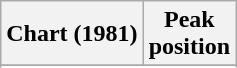<table class="wikitable sortable plainrowheaders" style="text-align:center">
<tr>
<th scope="col">Chart (1981)</th>
<th scope="col">Peak<br>position</th>
</tr>
<tr>
</tr>
<tr>
</tr>
</table>
